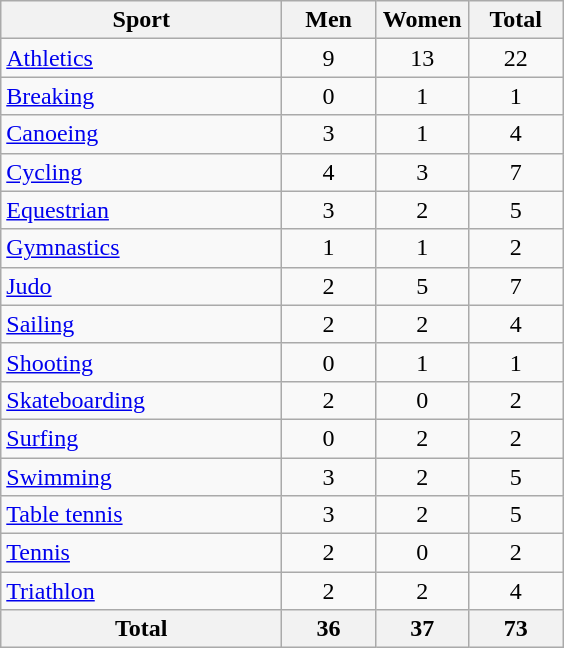<table class="wikitable sortable" style="text-align:center;">
<tr>
<th width=180>Sport</th>
<th width=55>Men</th>
<th width=55>Women</th>
<th width=55>Total</th>
</tr>
<tr>
<td align=left><a href='#'>Athletics</a></td>
<td>9</td>
<td>13</td>
<td>22</td>
</tr>
<tr>
<td align=left><a href='#'>Breaking</a></td>
<td>0</td>
<td>1</td>
<td>1</td>
</tr>
<tr>
<td align=left><a href='#'>Canoeing</a></td>
<td>3</td>
<td>1</td>
<td>4</td>
</tr>
<tr>
<td align=left><a href='#'>Cycling</a></td>
<td>4</td>
<td>3</td>
<td>7</td>
</tr>
<tr>
<td align=left><a href='#'>Equestrian</a></td>
<td>3</td>
<td>2</td>
<td>5</td>
</tr>
<tr>
<td align=left><a href='#'>Gymnastics</a></td>
<td>1</td>
<td>1</td>
<td>2</td>
</tr>
<tr>
<td align=left><a href='#'>Judo</a></td>
<td>2</td>
<td>5</td>
<td>7</td>
</tr>
<tr>
<td align=left><a href='#'>Sailing</a></td>
<td>2</td>
<td>2</td>
<td>4</td>
</tr>
<tr>
<td align=left><a href='#'>Shooting</a></td>
<td>0</td>
<td>1</td>
<td>1</td>
</tr>
<tr>
<td align=left><a href='#'>Skateboarding</a></td>
<td>2</td>
<td>0</td>
<td>2</td>
</tr>
<tr>
<td align=left><a href='#'>Surfing</a></td>
<td>0</td>
<td>2</td>
<td>2</td>
</tr>
<tr>
<td align=left><a href='#'>Swimming</a></td>
<td>3</td>
<td>2</td>
<td>5</td>
</tr>
<tr>
<td align=left><a href='#'>Table tennis</a></td>
<td>3</td>
<td>2</td>
<td>5</td>
</tr>
<tr>
<td align=left><a href='#'>Tennis</a></td>
<td>2</td>
<td>0</td>
<td>2</td>
</tr>
<tr>
<td align=left><a href='#'>Triathlon</a></td>
<td>2</td>
<td>2</td>
<td>4</td>
</tr>
<tr>
<th>Total</th>
<th>36</th>
<th>37</th>
<th>73</th>
</tr>
</table>
